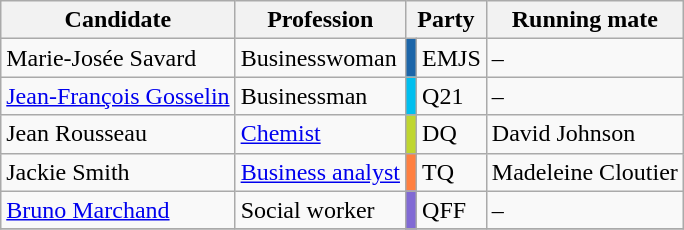<table class="wikitable centre" border="1">
<tr>
<th>Candidate</th>
<th>Profession</th>
<th colspan="2" scope="col">Party</th>
<th>Running mate</th>
</tr>
<tr>
<td>Marie-Josée Savard</td>
<td>Businesswoman</td>
<td style="background:#1d66a9;"></td>
<td>EMJS</td>
<td>–</td>
</tr>
<tr>
<td><a href='#'>Jean-François Gosselin</a></td>
<td>Businessman</td>
<td bgcolor="#00bfef"></td>
<td>Q21</td>
<td>–</td>
</tr>
<tr>
<td>Jean Rousseau</td>
<td><a href='#'>Chemist</a></td>
<td bgcolor="#bfd630"></td>
<td>DQ</td>
<td>David Johnson</td>
</tr>
<tr>
<td>Jackie Smith</td>
<td><a href='#'>Business analyst</a></td>
<td bgcolor="#FF8040"></td>
<td>TQ</td>
<td>Madeleine Cloutier</td>
</tr>
<tr>
<td><a href='#'>Bruno Marchand</a></td>
<td>Social worker</td>
<td bgcolor="#816ad4"></td>
<td>QFF</td>
<td>–</td>
</tr>
<tr>
</tr>
</table>
